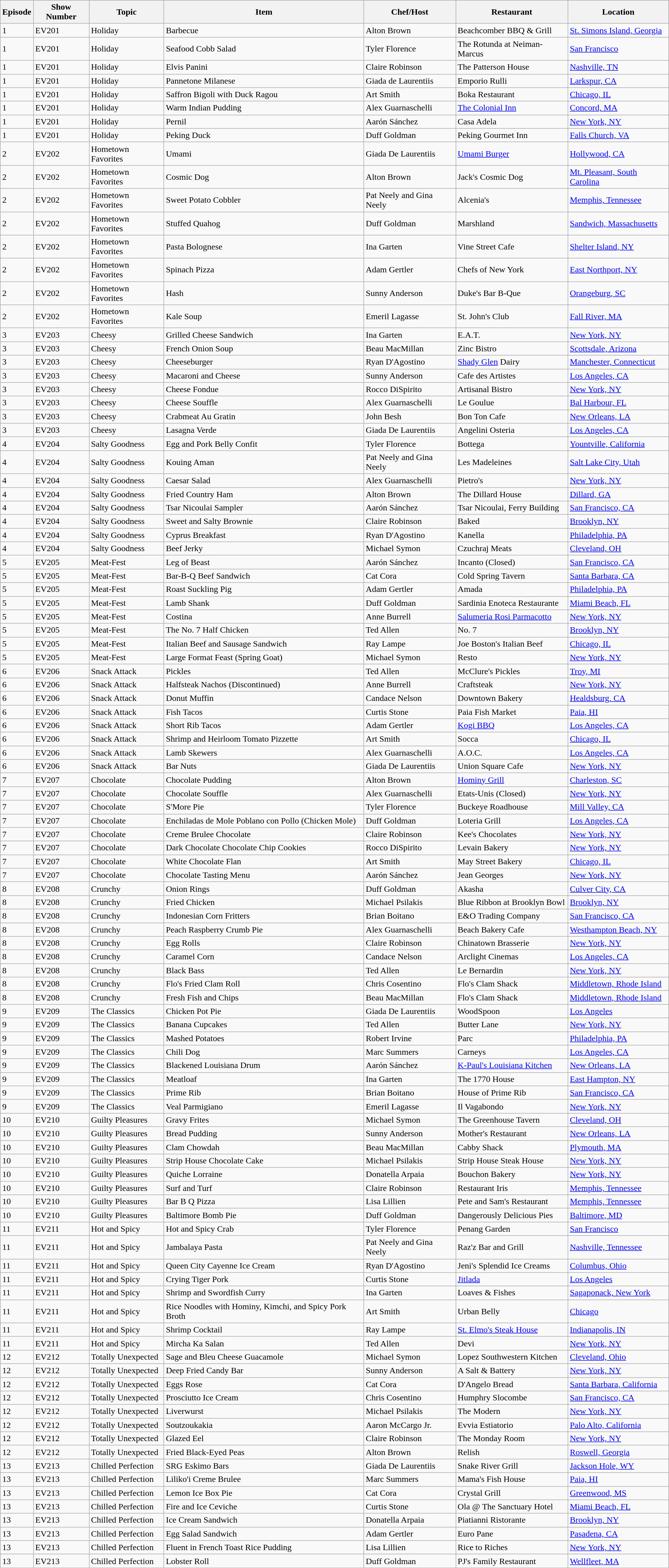<table class="wikitable sortable">
<tr>
<th>Episode</th>
<th>Show Number</th>
<th>Topic</th>
<th>Item</th>
<th>Chef/Host</th>
<th>Restaurant</th>
<th>Location</th>
</tr>
<tr>
<td>1</td>
<td>EV201</td>
<td>Holiday</td>
<td>Barbecue</td>
<td>Alton Brown</td>
<td>Beachcomber BBQ & Grill</td>
<td><a href='#'>St. Simons Island, Georgia</a></td>
</tr>
<tr>
<td>1</td>
<td>EV201</td>
<td>Holiday</td>
<td>Seafood Cobb Salad</td>
<td>Tyler Florence</td>
<td>The Rotunda at Neiman-Marcus</td>
<td><a href='#'>San Francisco</a></td>
</tr>
<tr>
<td>1</td>
<td>EV201</td>
<td>Holiday</td>
<td>Elvis Panini</td>
<td>Claire Robinson</td>
<td>The Patterson House</td>
<td><a href='#'>Nashville, TN</a></td>
</tr>
<tr>
<td>1</td>
<td>EV201</td>
<td>Holiday</td>
<td>Pannetone Milanese</td>
<td>Giada de Laurentiis</td>
<td>Emporio Rulli</td>
<td><a href='#'>Larkspur, CA</a></td>
</tr>
<tr>
<td>1</td>
<td>EV201</td>
<td>Holiday</td>
<td>Saffron Bigoli with Duck Ragou</td>
<td>Art Smith</td>
<td>Boka Restaurant</td>
<td><a href='#'>Chicago, IL</a></td>
</tr>
<tr>
<td>1</td>
<td>EV201</td>
<td>Holiday</td>
<td>Warm Indian Pudding</td>
<td>Alex Guarnaschelli</td>
<td><a href='#'>The Colonial Inn</a></td>
<td><a href='#'>Concord, MA</a></td>
</tr>
<tr>
<td>1</td>
<td>EV201</td>
<td>Holiday</td>
<td>Pernil</td>
<td>Aarón Sánchez</td>
<td>Casa Adela</td>
<td><a href='#'>New York, NY</a></td>
</tr>
<tr>
<td>1</td>
<td>EV201</td>
<td>Holiday</td>
<td>Peking Duck</td>
<td>Duff Goldman</td>
<td>Peking Gourmet Inn</td>
<td><a href='#'>Falls Church, VA</a></td>
</tr>
<tr>
<td>2</td>
<td>EV202</td>
<td>Hometown Favorites</td>
<td>Umami</td>
<td>Giada De Laurentiis</td>
<td><a href='#'>Umami Burger</a></td>
<td><a href='#'>Hollywood, CA</a></td>
</tr>
<tr>
<td>2</td>
<td>EV202</td>
<td>Hometown Favorites</td>
<td>Cosmic Dog</td>
<td>Alton Brown</td>
<td>Jack's Cosmic Dog</td>
<td><a href='#'>Mt. Pleasant, South Carolina</a></td>
</tr>
<tr>
<td>2</td>
<td>EV202</td>
<td>Hometown Favorites</td>
<td>Sweet Potato Cobbler</td>
<td>Pat Neely and Gina Neely</td>
<td>Alcenia's</td>
<td><a href='#'>Memphis, Tennessee</a></td>
</tr>
<tr>
<td>2</td>
<td>EV202</td>
<td>Hometown Favorites</td>
<td>Stuffed Quahog</td>
<td>Duff Goldman</td>
<td>Marshland</td>
<td><a href='#'>Sandwich, Massachusetts</a></td>
</tr>
<tr>
<td>2</td>
<td>EV202</td>
<td>Hometown Favorites</td>
<td>Pasta Bolognese</td>
<td>Ina Garten</td>
<td>Vine Street Cafe</td>
<td><a href='#'>Shelter Island, NY</a></td>
</tr>
<tr>
<td>2</td>
<td>EV202</td>
<td>Hometown Favorites</td>
<td>Spinach Pizza</td>
<td>Adam Gertler</td>
<td>Chefs of New York</td>
<td><a href='#'>East Northport, NY</a></td>
</tr>
<tr>
<td>2</td>
<td>EV202</td>
<td>Hometown Favorites</td>
<td>Hash</td>
<td>Sunny Anderson</td>
<td>Duke's Bar B-Que</td>
<td><a href='#'>Orangeburg, SC</a></td>
</tr>
<tr>
<td>2</td>
<td>EV202</td>
<td>Hometown Favorites</td>
<td>Kale Soup</td>
<td>Emeril Lagasse</td>
<td>St. John's Club</td>
<td><a href='#'>Fall River, MA</a></td>
</tr>
<tr>
<td>3</td>
<td>EV203</td>
<td>Cheesy</td>
<td>Grilled Cheese Sandwich</td>
<td>Ina Garten</td>
<td>E.A.T.</td>
<td><a href='#'>New York, NY</a></td>
</tr>
<tr>
<td>3</td>
<td>EV203</td>
<td>Cheesy</td>
<td>French Onion Soup</td>
<td>Beau MacMillan</td>
<td>Zinc Bistro</td>
<td><a href='#'>Scottsdale, Arizona</a></td>
</tr>
<tr>
<td>3</td>
<td>EV203</td>
<td>Cheesy</td>
<td>Cheeseburger</td>
<td>Ryan D'Agostino</td>
<td><a href='#'>Shady Glen</a> Dairy</td>
<td><a href='#'>Manchester, Connecticut</a></td>
</tr>
<tr>
<td>3</td>
<td>EV203</td>
<td>Cheesy</td>
<td>Macaroni and Cheese</td>
<td>Sunny Anderson</td>
<td>Cafe des Artistes</td>
<td><a href='#'>Los Angeles, CA</a></td>
</tr>
<tr>
<td>3</td>
<td>EV203</td>
<td>Cheesy</td>
<td>Cheese Fondue</td>
<td>Rocco DiSpirito</td>
<td>Artisanal Bistro</td>
<td><a href='#'>New York, NY</a></td>
</tr>
<tr>
<td>3</td>
<td>EV203</td>
<td>Cheesy</td>
<td>Cheese Souffle</td>
<td>Alex Guarnaschelli</td>
<td>Le Goulue</td>
<td><a href='#'>Bal Harbour, FL</a></td>
</tr>
<tr>
<td>3</td>
<td>EV203</td>
<td>Cheesy</td>
<td>Crabmeat Au Gratin</td>
<td>John Besh</td>
<td>Bon Ton Cafe</td>
<td><a href='#'>New Orleans, LA</a></td>
</tr>
<tr>
<td>3</td>
<td>EV203</td>
<td>Cheesy</td>
<td>Lasagna Verde</td>
<td>Giada De Laurentiis</td>
<td>Angelini Osteria</td>
<td><a href='#'>Los Angeles, CA</a></td>
</tr>
<tr>
<td>4</td>
<td>EV204</td>
<td>Salty Goodness</td>
<td>Egg and Pork Belly Confit</td>
<td>Tyler Florence</td>
<td>Bottega</td>
<td><a href='#'>Yountville, California</a></td>
</tr>
<tr>
<td>4</td>
<td>EV204</td>
<td>Salty Goodness</td>
<td>Kouing Aman</td>
<td>Pat Neely and Gina Neely</td>
<td>Les Madeleines</td>
<td><a href='#'>Salt Lake City, Utah</a></td>
</tr>
<tr>
<td>4</td>
<td>EV204</td>
<td>Salty Goodness</td>
<td>Caesar Salad</td>
<td>Alex Guarnaschelli</td>
<td>Pietro's</td>
<td><a href='#'>New York, NY</a></td>
</tr>
<tr>
<td>4</td>
<td>EV204</td>
<td>Salty Goodness</td>
<td>Fried Country Ham</td>
<td>Alton Brown</td>
<td>The Dillard House</td>
<td><a href='#'>Dillard, GA</a></td>
</tr>
<tr>
<td>4</td>
<td>EV204</td>
<td>Salty Goodness</td>
<td>Tsar Nicoulai Sampler</td>
<td>Aarón Sánchez</td>
<td>Tsar Nicoulai, Ferry Building</td>
<td><a href='#'>San Francisco, CA</a></td>
</tr>
<tr>
<td>4</td>
<td>EV204</td>
<td>Salty Goodness</td>
<td>Sweet and Salty Brownie</td>
<td>Claire Robinson</td>
<td>Baked</td>
<td><a href='#'>Brooklyn, NY</a></td>
</tr>
<tr>
<td>4</td>
<td>EV204</td>
<td>Salty Goodness</td>
<td>Cyprus Breakfast</td>
<td>Ryan D'Agostino</td>
<td>Kanella</td>
<td><a href='#'>Philadelphia, PA</a></td>
</tr>
<tr>
<td>4</td>
<td>EV204</td>
<td>Salty Goodness</td>
<td>Beef Jerky</td>
<td>Michael Symon</td>
<td>Czuchraj Meats</td>
<td><a href='#'>Cleveland, OH</a></td>
</tr>
<tr>
<td>5</td>
<td>EV205</td>
<td>Meat-Fest</td>
<td>Leg of Beast</td>
<td>Aarón Sánchez</td>
<td>Incanto (Closed)</td>
<td><a href='#'>San Francisco, CA</a></td>
</tr>
<tr>
<td>5</td>
<td>EV205</td>
<td>Meat-Fest</td>
<td>Bar-B-Q Beef Sandwich</td>
<td>Cat Cora</td>
<td>Cold Spring Tavern</td>
<td><a href='#'>Santa Barbara, CA</a></td>
</tr>
<tr>
<td>5</td>
<td>EV205</td>
<td>Meat-Fest</td>
<td>Roast Suckling Pig</td>
<td>Adam Gertler</td>
<td>Amada</td>
<td><a href='#'>Philadelphia, PA</a></td>
</tr>
<tr>
<td>5</td>
<td>EV205</td>
<td>Meat-Fest</td>
<td>Lamb Shank</td>
<td>Duff Goldman</td>
<td>Sardinia Enoteca Restaurante</td>
<td><a href='#'>Miami Beach, FL</a></td>
</tr>
<tr>
<td>5</td>
<td>EV205</td>
<td>Meat-Fest</td>
<td>Costina</td>
<td>Anne Burrell</td>
<td><a href='#'>Salumeria Rosi Parmacotto</a></td>
<td><a href='#'>New York, NY</a></td>
</tr>
<tr>
<td>5</td>
<td>EV205</td>
<td>Meat-Fest</td>
<td>The No. 7 Half Chicken</td>
<td>Ted Allen</td>
<td>No. 7</td>
<td><a href='#'>Brooklyn, NY</a></td>
</tr>
<tr>
<td>5</td>
<td>EV205</td>
<td>Meat-Fest</td>
<td>Italian Beef and Sausage Sandwich</td>
<td>Ray Lampe</td>
<td>Joe Boston's Italian Beef</td>
<td><a href='#'>Chicago, IL</a></td>
</tr>
<tr>
<td>5</td>
<td>EV205</td>
<td>Meat-Fest</td>
<td>Large Format Feast (Spring Goat)</td>
<td>Michael Symon</td>
<td>Resto</td>
<td><a href='#'>New York, NY</a></td>
</tr>
<tr>
<td>6</td>
<td>EV206</td>
<td>Snack Attack</td>
<td>Pickles</td>
<td>Ted Allen</td>
<td>McClure's Pickles</td>
<td><a href='#'>Troy, MI</a></td>
</tr>
<tr>
<td>6</td>
<td>EV206</td>
<td>Snack Attack</td>
<td>Halfsteak Nachos (Discontinued)</td>
<td>Anne Burrell</td>
<td>Craftsteak</td>
<td><a href='#'>New York, NY</a></td>
</tr>
<tr>
<td>6</td>
<td>EV206</td>
<td>Snack Attack</td>
<td>Donut Muffin</td>
<td>Candace Nelson</td>
<td>Downtown Bakery</td>
<td><a href='#'>Healdsburg, CA</a></td>
</tr>
<tr>
<td>6</td>
<td>EV206</td>
<td>Snack Attack</td>
<td>Fish Tacos</td>
<td>Curtis Stone</td>
<td>Paia Fish Market</td>
<td><a href='#'>Paia, HI</a></td>
</tr>
<tr>
<td>6</td>
<td>EV206</td>
<td>Snack Attack</td>
<td>Short Rib Tacos</td>
<td>Adam Gertler</td>
<td><a href='#'>Kogi BBQ</a></td>
<td><a href='#'>Los Angeles, CA</a></td>
</tr>
<tr>
<td>6</td>
<td>EV206</td>
<td>Snack Attack</td>
<td>Shrimp and Heirloom Tomato Pizzette</td>
<td>Art Smith</td>
<td>Socca</td>
<td><a href='#'>Chicago, IL</a></td>
</tr>
<tr>
<td>6</td>
<td>EV206</td>
<td>Snack Attack</td>
<td>Lamb Skewers</td>
<td>Alex Guarnaschelli</td>
<td>A.O.C.</td>
<td><a href='#'>Los Angeles, CA</a></td>
</tr>
<tr>
<td>6</td>
<td>EV206</td>
<td>Snack Attack</td>
<td>Bar Nuts</td>
<td>Giada De Laurentiis</td>
<td>Union Square Cafe</td>
<td><a href='#'>New York, NY</a></td>
</tr>
<tr>
<td>7</td>
<td>EV207</td>
<td>Chocolate</td>
<td>Chocolate Pudding</td>
<td>Alton Brown</td>
<td><a href='#'>Hominy Grill</a></td>
<td><a href='#'>Charleston, SC</a></td>
</tr>
<tr>
<td>7</td>
<td>EV207</td>
<td>Chocolate</td>
<td>Chocolate Souffle</td>
<td>Alex Guarnaschelli</td>
<td>Etats-Unis (Closed)</td>
<td><a href='#'>New York, NY</a></td>
</tr>
<tr>
<td>7</td>
<td>EV207</td>
<td>Chocolate</td>
<td>S'More Pie</td>
<td>Tyler Florence</td>
<td>Buckeye Roadhouse</td>
<td><a href='#'>Mill Valley, CA</a></td>
</tr>
<tr>
<td>7</td>
<td>EV207</td>
<td>Chocolate</td>
<td>Enchiladas de Mole Poblano con Pollo (Chicken Mole)</td>
<td>Duff Goldman</td>
<td>Loteria Grill</td>
<td><a href='#'>Los Angeles, CA</a></td>
</tr>
<tr>
<td>7</td>
<td>EV207</td>
<td>Chocolate</td>
<td>Creme Brulee Chocolate</td>
<td>Claire Robinson</td>
<td>Kee's Chocolates</td>
<td><a href='#'>New York, NY</a></td>
</tr>
<tr>
<td>7</td>
<td>EV207</td>
<td>Chocolate</td>
<td>Dark Chocolate Chocolate Chip Cookies</td>
<td>Rocco DiSpirito</td>
<td>Levain Bakery</td>
<td><a href='#'>New York, NY</a></td>
</tr>
<tr>
<td>7</td>
<td>EV207</td>
<td>Chocolate</td>
<td>White Chocolate Flan</td>
<td>Art Smith</td>
<td>May Street Bakery</td>
<td><a href='#'>Chicago, IL</a></td>
</tr>
<tr>
<td>7</td>
<td>EV207</td>
<td>Chocolate</td>
<td>Chocolate Tasting Menu</td>
<td>Aarón Sánchez</td>
<td>Jean Georges</td>
<td><a href='#'>New York, NY</a></td>
</tr>
<tr>
<td>8</td>
<td>EV208</td>
<td>Crunchy</td>
<td>Onion Rings</td>
<td>Duff Goldman</td>
<td>Akasha</td>
<td><a href='#'>Culver City, CA</a></td>
</tr>
<tr>
<td>8</td>
<td>EV208</td>
<td>Crunchy</td>
<td>Fried Chicken</td>
<td>Michael Psilakis</td>
<td>Blue Ribbon at Brooklyn Bowl</td>
<td><a href='#'>Brooklyn, NY</a></td>
</tr>
<tr>
<td>8</td>
<td>EV208</td>
<td>Crunchy</td>
<td>Indonesian Corn Fritters</td>
<td>Brian Boitano</td>
<td>E&O Trading Company</td>
<td><a href='#'>San Francisco, CA</a></td>
</tr>
<tr>
<td>8</td>
<td>EV208</td>
<td>Crunchy</td>
<td>Peach Raspberry Crumb Pie</td>
<td>Alex Guarnaschelli</td>
<td>Beach Bakery Cafe</td>
<td><a href='#'>Westhampton Beach, NY</a></td>
</tr>
<tr>
<td>8</td>
<td>EV208</td>
<td>Crunchy</td>
<td>Egg Rolls</td>
<td>Claire Robinson</td>
<td>Chinatown Brasserie</td>
<td><a href='#'>New York, NY</a></td>
</tr>
<tr>
<td>8</td>
<td>EV208</td>
<td>Crunchy</td>
<td>Caramel Corn</td>
<td>Candace Nelson</td>
<td>Arclight Cinemas</td>
<td><a href='#'>Los Angeles, CA</a></td>
</tr>
<tr>
<td>8</td>
<td>EV208</td>
<td>Crunchy</td>
<td>Black Bass</td>
<td>Ted Allen</td>
<td>Le Bernardin</td>
<td><a href='#'>New York, NY</a></td>
</tr>
<tr>
<td>8</td>
<td>EV208</td>
<td>Crunchy</td>
<td>Flo's Fried Clam Roll</td>
<td>Chris Cosentino</td>
<td>Flo's Clam Shack</td>
<td><a href='#'>Middletown, Rhode Island</a></td>
</tr>
<tr>
<td>8</td>
<td>EV208</td>
<td>Crunchy</td>
<td>Fresh Fish and Chips</td>
<td>Beau MacMillan</td>
<td>Flo's Clam Shack</td>
<td><a href='#'>Middletown, Rhode Island</a></td>
</tr>
<tr>
<td>9</td>
<td>EV209</td>
<td>The Classics</td>
<td>Chicken Pot Pie</td>
<td>Giada De Laurentiis</td>
<td>WoodSpoon</td>
<td><a href='#'>Los Angeles</a></td>
</tr>
<tr>
<td>9</td>
<td>EV209</td>
<td>The Classics</td>
<td>Banana Cupcakes</td>
<td>Ted Allen</td>
<td>Butter Lane</td>
<td><a href='#'>New York, NY</a></td>
</tr>
<tr>
<td>9</td>
<td>EV209</td>
<td>The Classics</td>
<td>Mashed Potatoes</td>
<td>Robert Irvine</td>
<td>Parc</td>
<td><a href='#'>Philadelphia, PA</a></td>
</tr>
<tr>
<td>9</td>
<td>EV209</td>
<td>The Classics</td>
<td>Chili Dog</td>
<td>Marc Summers</td>
<td>Carneys</td>
<td><a href='#'>Los Angeles, CA</a></td>
</tr>
<tr>
<td>9</td>
<td>EV209</td>
<td>The Classics</td>
<td>Blackened Louisiana Drum</td>
<td>Aarón Sánchez</td>
<td><a href='#'>K-Paul's Louisiana Kitchen</a></td>
<td><a href='#'>New Orleans, LA</a></td>
</tr>
<tr>
<td>9</td>
<td>EV209</td>
<td>The Classics</td>
<td>Meatloaf</td>
<td>Ina Garten</td>
<td>The 1770 House</td>
<td><a href='#'>East Hampton, NY</a></td>
</tr>
<tr>
<td>9</td>
<td>EV209</td>
<td>The Classics</td>
<td>Prime Rib</td>
<td>Brian Boitano</td>
<td>House of Prime Rib</td>
<td><a href='#'>San Francisco, CA</a></td>
</tr>
<tr>
<td>9</td>
<td>EV209</td>
<td>The Classics</td>
<td>Veal Parmigiano</td>
<td>Emeril Lagasse</td>
<td>Il Vagabondo</td>
<td><a href='#'>New York, NY</a></td>
</tr>
<tr>
<td>10</td>
<td>EV210</td>
<td>Guilty Pleasures</td>
<td>Gravy Frites</td>
<td>Michael Symon</td>
<td>The Greenhouse Tavern</td>
<td><a href='#'>Cleveland, OH</a></td>
</tr>
<tr>
<td>10</td>
<td>EV210</td>
<td>Guilty Pleasures</td>
<td>Bread Pudding</td>
<td>Sunny Anderson</td>
<td>Mother's Restaurant</td>
<td><a href='#'>New Orleans, LA</a></td>
</tr>
<tr>
<td>10</td>
<td>EV210</td>
<td>Guilty Pleasures</td>
<td>Clam Chowdah</td>
<td>Beau MacMillan</td>
<td>Cabby Shack</td>
<td><a href='#'>Plymouth, MA</a></td>
</tr>
<tr>
<td>10</td>
<td>EV210</td>
<td>Guilty Pleasures</td>
<td>Strip House Chocolate Cake</td>
<td>Michael Psilakis</td>
<td>Strip House Steak House</td>
<td><a href='#'>New York, NY</a></td>
</tr>
<tr>
<td>10</td>
<td>EV210</td>
<td>Guilty Pleasures</td>
<td>Quiche Lorraine</td>
<td>Donatella Arpaia</td>
<td>Bouchon Bakery</td>
<td><a href='#'>New York, NY</a></td>
</tr>
<tr>
<td>10</td>
<td>EV210</td>
<td>Guilty Pleasures</td>
<td>Surf and Turf</td>
<td>Claire Robinson</td>
<td>Restaurant Iris</td>
<td><a href='#'>Memphis, Tennessee</a></td>
</tr>
<tr>
<td>10</td>
<td>EV210</td>
<td>Guilty Pleasures</td>
<td>Bar B Q Pizza</td>
<td>Lisa Lillien</td>
<td>Pete and Sam's Restaurant</td>
<td><a href='#'>Memphis, Tennessee</a></td>
</tr>
<tr>
<td>10</td>
<td>EV210</td>
<td>Guilty Pleasures</td>
<td>Baltimore Bomb Pie</td>
<td>Duff Goldman</td>
<td>Dangerously Delicious Pies</td>
<td><a href='#'>Baltimore, MD</a></td>
</tr>
<tr>
<td>11</td>
<td>EV211</td>
<td>Hot and Spicy</td>
<td>Hot and Spicy Crab</td>
<td>Tyler Florence</td>
<td>Penang Garden</td>
<td><a href='#'>San Francisco</a></td>
</tr>
<tr>
<td>11</td>
<td>EV211</td>
<td>Hot and Spicy</td>
<td>Jambalaya Pasta</td>
<td>Pat Neely and Gina Neely</td>
<td>Raz'z Bar and Grill</td>
<td><a href='#'>Nashville, Tennessee</a></td>
</tr>
<tr>
<td>11</td>
<td>EV211</td>
<td>Hot and Spicy</td>
<td>Queen City Cayenne Ice Cream</td>
<td>Ryan D'Agostino</td>
<td>Jeni's Splendid Ice Creams</td>
<td><a href='#'>Columbus, Ohio</a></td>
</tr>
<tr>
<td>11</td>
<td>EV211</td>
<td>Hot and Spicy</td>
<td>Crying Tiger Pork</td>
<td>Curtis Stone</td>
<td><a href='#'>Jitlada</a></td>
<td><a href='#'>Los Angeles</a></td>
</tr>
<tr>
<td>11</td>
<td>EV211</td>
<td>Hot and Spicy</td>
<td>Shrimp and Swordfish Curry</td>
<td>Ina Garten</td>
<td>Loaves & Fishes</td>
<td><a href='#'>Sagaponack, New York</a></td>
</tr>
<tr>
<td>11</td>
<td>EV211</td>
<td>Hot and Spicy</td>
<td>Rice Noodles with Hominy, Kimchi, and Spicy Pork Broth</td>
<td>Art Smith</td>
<td>Urban Belly</td>
<td><a href='#'>Chicago</a></td>
</tr>
<tr>
<td>11</td>
<td>EV211</td>
<td>Hot and Spicy</td>
<td>Shrimp Cocktail</td>
<td>Ray Lampe</td>
<td><a href='#'>St. Elmo's Steak House</a></td>
<td><a href='#'>Indianapolis, IN</a></td>
</tr>
<tr>
<td>11</td>
<td>EV211</td>
<td>Hot and Spicy</td>
<td>Mircha Ka Salan</td>
<td>Ted Allen</td>
<td>Devi</td>
<td><a href='#'>New York, NY</a></td>
</tr>
<tr>
<td>12</td>
<td>EV212</td>
<td>Totally Unexpected</td>
<td>Sage and Bleu Cheese Guacamole</td>
<td>Michael Symon</td>
<td>Lopez Southwestern Kitchen</td>
<td><a href='#'>Cleveland, Ohio</a></td>
</tr>
<tr>
<td>12</td>
<td>EV212</td>
<td>Totally Unexpected</td>
<td>Deep Fried Candy Bar</td>
<td>Sunny Anderson</td>
<td>A Salt & Battery</td>
<td><a href='#'>New York, NY</a></td>
</tr>
<tr>
<td>12</td>
<td>EV212</td>
<td>Totally Unexpected</td>
<td>Eggs Rose</td>
<td>Cat Cora</td>
<td>D'Angelo Bread</td>
<td><a href='#'>Santa Barbara, California</a></td>
</tr>
<tr>
<td>12</td>
<td>EV212</td>
<td>Totally Unexpected</td>
<td>Prosciutto Ice Cream</td>
<td>Chris Cosentino</td>
<td>Humphry Slocombe</td>
<td><a href='#'>San Francisco, CA</a></td>
</tr>
<tr>
<td>12</td>
<td>EV212</td>
<td>Totally Unexpected</td>
<td>Liverwurst</td>
<td>Michael Psilakis</td>
<td>The Modern</td>
<td><a href='#'>New York, NY</a></td>
</tr>
<tr>
<td>12</td>
<td>EV212</td>
<td>Totally Unexpected</td>
<td>Soutzoukakia</td>
<td>Aaron McCargo Jr.</td>
<td>Evvia Estiatorio</td>
<td><a href='#'>Palo Alto, California</a></td>
</tr>
<tr>
<td>12</td>
<td>EV212</td>
<td>Totally Unexpected</td>
<td>Glazed Eel</td>
<td>Claire Robinson</td>
<td>The Monday Room</td>
<td><a href='#'>New York, NY</a></td>
</tr>
<tr>
<td>12</td>
<td>EV212</td>
<td>Totally Unexpected</td>
<td>Fried Black-Eyed Peas</td>
<td>Alton Brown</td>
<td>Relish</td>
<td><a href='#'>Roswell, Georgia</a></td>
</tr>
<tr>
<td>13</td>
<td>EV213</td>
<td>Chilled Perfection</td>
<td>SRG Eskimo Bars</td>
<td>Giada De Laurentiis</td>
<td>Snake River Grill</td>
<td><a href='#'>Jackson Hole, WY</a></td>
</tr>
<tr>
<td>13</td>
<td>EV213</td>
<td>Chilled Perfection</td>
<td>Liliko'i Creme Brulee</td>
<td>Marc Summers</td>
<td>Mama's Fish House</td>
<td><a href='#'>Paia, HI</a></td>
</tr>
<tr>
<td>13</td>
<td>EV213</td>
<td>Chilled Perfection</td>
<td>Lemon Ice Box Pie</td>
<td>Cat Cora</td>
<td>Crystal Grill</td>
<td><a href='#'>Greenwood, MS</a></td>
</tr>
<tr>
<td>13</td>
<td>EV213</td>
<td>Chilled Perfection</td>
<td>Fire and Ice Ceviche</td>
<td>Curtis Stone</td>
<td>Ola @ The Sanctuary Hotel</td>
<td><a href='#'>Miami Beach, FL</a></td>
</tr>
<tr>
<td>13</td>
<td>EV213</td>
<td>Chilled Perfection</td>
<td>Ice Cream Sandwich</td>
<td>Donatella Arpaia</td>
<td>Piatianni Ristorante</td>
<td><a href='#'>Brooklyn, NY</a></td>
</tr>
<tr>
<td>13</td>
<td>EV213</td>
<td>Chilled Perfection</td>
<td>Egg Salad Sandwich</td>
<td>Adam Gertler</td>
<td>Euro Pane</td>
<td><a href='#'>Pasadena, CA</a></td>
</tr>
<tr>
<td>13</td>
<td>EV213</td>
<td>Chilled Perfection</td>
<td>Fluent in French Toast Rice Pudding</td>
<td>Lisa Lillien</td>
<td>Rice to Riches</td>
<td><a href='#'>New York, NY</a></td>
</tr>
<tr>
<td>13</td>
<td>EV213</td>
<td>Chilled Perfection</td>
<td>Lobster Roll</td>
<td>Duff Goldman</td>
<td>PJ's Family Restaurant</td>
<td><a href='#'>Wellfleet, MA</a></td>
</tr>
</table>
